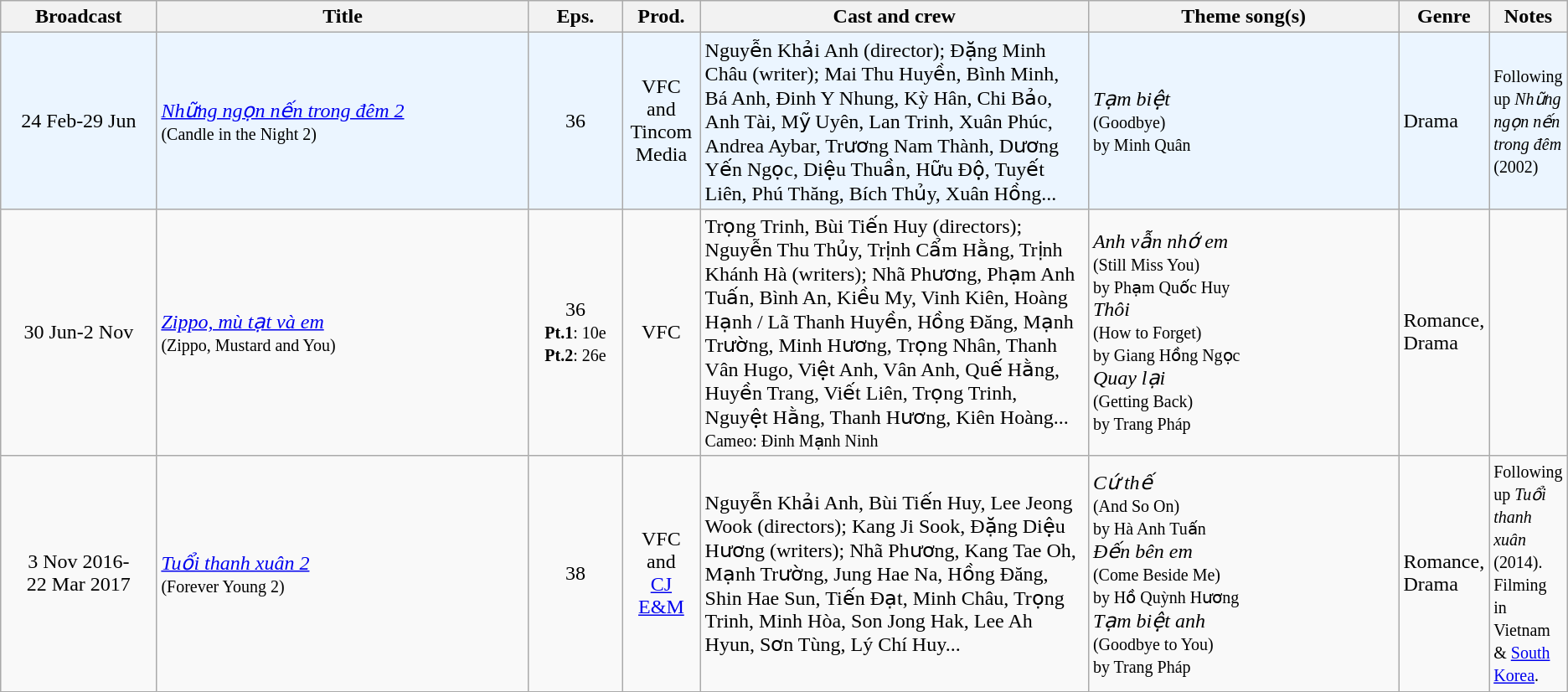<table class="wikitable sortable">
<tr>
<th style="width:10%;">Broadcast</th>
<th style="width:24%;">Title</th>
<th style="width:6%;">Eps.</th>
<th style="width:5%;">Prod.</th>
<th style="width:25%;">Cast and crew</th>
<th style="width:20%;">Theme song(s)</th>
<th style="width:5%;">Genre</th>
<th style="width:5%;">Notes</th>
</tr>
<tr ---- bgcolor="#ebf5ff">
<td style="text-align:center;">24 Feb-29 Jun <br></td>
<td><em><a href='#'>Những ngọn nến trong đêm 2</a></em> <br><small>(Candle in the Night 2)</small></td>
<td style="text-align:center;">36</td>
<td style="text-align:center;">VFC<br>and<br>Tincom Media</td>
<td>Nguyễn Khải Anh (director); Đặng Minh Châu (writer); Mai Thu Huyền, Bình Minh, Bá Anh, Đinh Y Nhung, Kỳ Hân, Chi Bảo, Anh Tài, Mỹ Uyên, Lan Trinh, Xuân Phúc, Andrea Aybar, Trương Nam Thành, Dương Yến Ngọc, Diệu Thuần, Hữu Độ, Tuyết Liên, Phú Thăng, Bích Thủy, Xuân Hồng...</td>
<td><em>Tạm biệt</em> <br><small>(Goodbye)</small><br><small>by Minh Quân</small></td>
<td>Drama</td>
<td><small>Following up <em>Những ngọn nến trong đêm</em> (2002)</small></td>
</tr>
<tr>
<td style="text-align:center;">30 Jun-2 Nov <br></td>
<td><em><a href='#'>Zippo, mù tạt và em</a></em> <br><small>(Zippo, Mustard and You)</small></td>
<td style="text-align:center;">36<br><small><strong>Pt.1</strong>: 10e<br><strong>Pt.2</strong>: 26e</small></td>
<td style="text-align:center;">VFC</td>
<td>Trọng Trinh, Bùi Tiến Huy (directors); Nguyễn Thu Thủy, Trịnh Cẩm Hằng, Trịnh Khánh Hà (writers); Nhã Phương, Phạm Anh Tuấn, Bình An, Kiều My, Vinh Kiên, Hoàng Hạnh / Lã Thanh Huyền, Hồng Đăng, Mạnh Trường, Minh Hương, Trọng Nhân, Thanh Vân Hugo, Việt Anh, Vân Anh, Quế Hằng, Huyền Trang, Viết Liên, Trọng Trinh, Nguyệt Hằng, Thanh Hương, Kiên Hoàng...<br><small>Cameo: Đinh Mạnh Ninh</small></td>
<td><em>Anh vẫn nhớ em</em> <br><small>(Still Miss You)<br>by Phạm Quốc Huy</small><br><em>Thôi</em> <br><small>(How to Forget)<br>by Giang Hồng Ngọc</small><br><em>Quay lại</em> <br><small>(Getting Back)<br>by Trang Pháp</small></td>
<td>Romance, Drama</td>
<td></td>
</tr>
<tr>
<td style="text-align:center;">3 Nov 2016-<br>22 Mar 2017<br></td>
<td><em><a href='#'>Tuổi thanh xuân 2</a></em> <br><small>(Forever Young 2)</small></td>
<td style="text-align:center;">38</td>
<td style="text-align:center;">VFC and<br><a href='#'>CJ E&M</a></td>
<td>Nguyễn Khải Anh, Bùi Tiến Huy, Lee Jeong Wook (directors); Kang Ji Sook, Đặng Diệu Hương (writers); Nhã Phương, Kang Tae Oh, Mạnh Trường, Jung Hae Na, Hồng Đăng, Shin Hae Sun, Tiến Đạt, Minh Châu, Trọng Trinh, Minh Hòa, Son Jong Hak, Lee Ah Hyun, Sơn Tùng, Lý Chí Huy...</td>
<td><em>Cứ thế</em> <br><small>(And So On)</small><br><small>by Hà Anh Tuấn</small><br><em>Đến bên em</em> <br><small>(Come Beside Me)</small><br><small>by Hồ Quỳnh Hương</small><br><em>Tạm biệt anh</em> <br><small>(Goodbye to You)</small><br><small>by Trang Pháp</small><br></td>
<td>Romance, Drama</td>
<td><small>Following up <em>Tuổi thanh xuân</em> (2014). Filming in Vietnam & <a href='#'>South Korea</a>.</small></td>
</tr>
</table>
